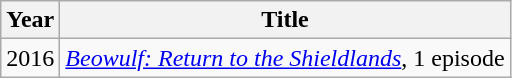<table class="wikitable">
<tr>
<th>Year</th>
<th>Title</th>
</tr>
<tr>
<td>2016</td>
<td><em><a href='#'>Beowulf: Return to the Shieldlands</a></em>, 1 episode</td>
</tr>
</table>
